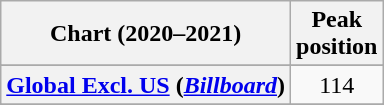<table class="wikitable sortable plainrowheaders" style="text-align:center">
<tr>
<th scope="col">Chart (2020–2021)</th>
<th scope="col">Peak<br>position</th>
</tr>
<tr>
</tr>
<tr>
<th scope="row"><a href='#'>Global Excl. US</a> (<em><a href='#'>Billboard</a></em>)</th>
<td>114</td>
</tr>
<tr>
</tr>
<tr>
</tr>
</table>
